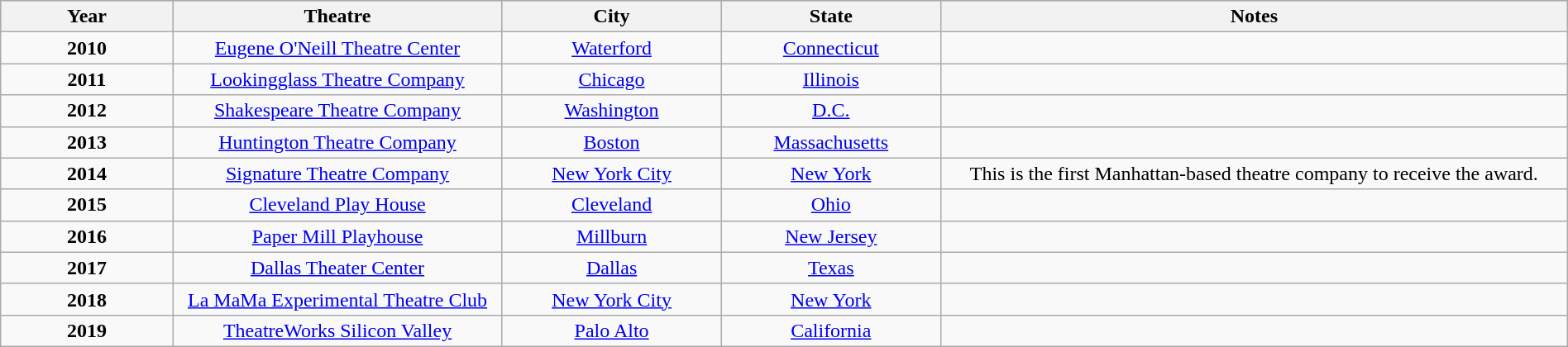<table class="wikitable" style="width:100%; text-align:center;">
<tr style="background:#bebebe;">
<th style="width:11%;">Year</th>
<th style="width:21%;">Theatre</th>
<th style="width:14%;">City</th>
<th style="width:14%;">State</th>
<th style="width:40%;">Notes</th>
</tr>
<tr>
<td align="center"><strong>2010</strong><br></td>
<td><a href='#'>Eugene O'Neill Theatre Center</a></td>
<td><a href='#'>Waterford</a></td>
<td><a href='#'>Connecticut</a></td>
<td></td>
</tr>
<tr>
<td align="center"><strong>2011</strong><br></td>
<td><a href='#'>Lookingglass Theatre Company</a></td>
<td><a href='#'>Chicago</a></td>
<td><a href='#'>Illinois</a></td>
<td></td>
</tr>
<tr>
<td align="center"><strong>2012</strong><br></td>
<td><a href='#'>Shakespeare Theatre Company</a></td>
<td><a href='#'>Washington</a></td>
<td><a href='#'>D.C.</a></td>
<td></td>
</tr>
<tr>
<td align="center"><strong>2013</strong><br></td>
<td><a href='#'>Huntington Theatre Company</a></td>
<td><a href='#'>Boston</a></td>
<td><a href='#'>Massachusetts</a></td>
<td></td>
</tr>
<tr>
<td align="center"><strong>2014</strong><br></td>
<td><a href='#'>Signature Theatre Company</a></td>
<td><a href='#'>New York City</a></td>
<td><a href='#'>New York</a></td>
<td>This is the first Manhattan-based theatre company to receive the award.</td>
</tr>
<tr>
<td align="center"><strong>2015</strong><br></td>
<td><a href='#'>Cleveland Play House</a></td>
<td><a href='#'>Cleveland</a></td>
<td><a href='#'>Ohio</a></td>
<td></td>
</tr>
<tr>
<td align="center"><strong>2016</strong><br></td>
<td><a href='#'>Paper Mill Playhouse</a></td>
<td><a href='#'>Millburn</a></td>
<td><a href='#'>New Jersey</a></td>
<td></td>
</tr>
<tr>
<td align="center"><strong>2017</strong><br></td>
<td><a href='#'>Dallas Theater Center</a></td>
<td><a href='#'>Dallas</a></td>
<td><a href='#'>Texas</a></td>
<td></td>
</tr>
<tr>
<td align="center"><strong>2018</strong><br></td>
<td><a href='#'>La MaMa Experimental Theatre Club</a></td>
<td><a href='#'>New York City</a></td>
<td><a href='#'>New York</a></td>
<td></td>
</tr>
<tr>
<td align="center"><strong>2019</strong><br></td>
<td><a href='#'>TheatreWorks Silicon Valley</a></td>
<td><a href='#'>Palo Alto</a></td>
<td><a href='#'>California</a></td>
<td></td>
</tr>
</table>
